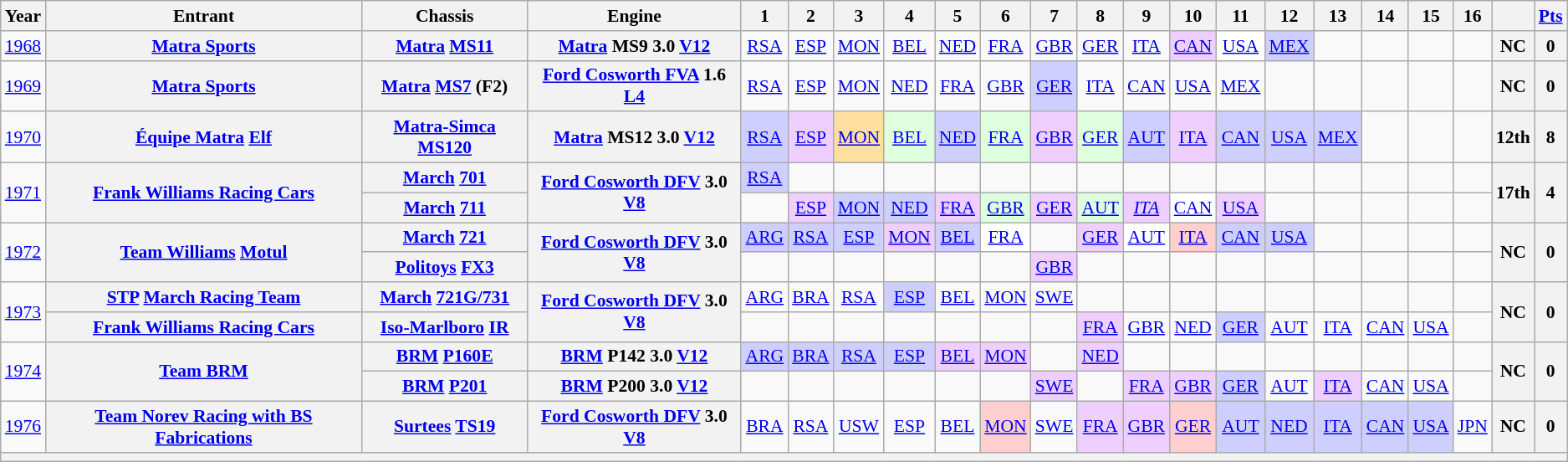<table class="wikitable" style="text-align:center; font-size:90%">
<tr>
<th>Year</th>
<th>Entrant</th>
<th>Chassis</th>
<th>Engine</th>
<th>1</th>
<th>2</th>
<th>3</th>
<th>4</th>
<th>5</th>
<th>6</th>
<th>7</th>
<th>8</th>
<th>9</th>
<th>10</th>
<th>11</th>
<th>12</th>
<th>13</th>
<th>14</th>
<th>15</th>
<th>16</th>
<th></th>
<th><a href='#'>Pts</a></th>
</tr>
<tr>
<td><a href='#'>1968</a></td>
<th><a href='#'>Matra Sports</a></th>
<th><a href='#'>Matra</a> <a href='#'>MS11</a></th>
<th><a href='#'>Matra</a> MS9 3.0 <a href='#'>V12</a></th>
<td><a href='#'>RSA</a></td>
<td><a href='#'>ESP</a></td>
<td><a href='#'>MON</a></td>
<td><a href='#'>BEL</a></td>
<td><a href='#'>NED</a></td>
<td><a href='#'>FRA</a></td>
<td><a href='#'>GBR</a></td>
<td><a href='#'>GER</a></td>
<td><a href='#'>ITA</a></td>
<td style="background:#EFCFFF;"><a href='#'>CAN</a><br></td>
<td style="background:#ffffff;"><a href='#'>USA</a><br></td>
<td style="background:#CFCFFF;"><a href='#'>MEX</a><br></td>
<td></td>
<td></td>
<td></td>
<td></td>
<th>NC</th>
<th>0</th>
</tr>
<tr>
<td><a href='#'>1969</a></td>
<th><a href='#'>Matra Sports</a></th>
<th><a href='#'>Matra</a> <a href='#'>MS7</a> (F2)</th>
<th><a href='#'>Ford Cosworth FVA</a> 1.6 <a href='#'>L4</a></th>
<td><a href='#'>RSA</a></td>
<td><a href='#'>ESP</a></td>
<td><a href='#'>MON</a></td>
<td><a href='#'>NED</a></td>
<td><a href='#'>FRA</a></td>
<td><a href='#'>GBR</a></td>
<td style="background:#CFCFFF;"><a href='#'>GER</a><br></td>
<td><a href='#'>ITA</a></td>
<td><a href='#'>CAN</a></td>
<td><a href='#'>USA</a></td>
<td><a href='#'>MEX</a></td>
<td></td>
<td></td>
<td></td>
<td></td>
<td></td>
<th>NC</th>
<th>0</th>
</tr>
<tr>
<td><a href='#'>1970</a></td>
<th><a href='#'>Équipe Matra</a> <a href='#'>Elf</a></th>
<th><a href='#'>Matra-Simca</a> <a href='#'>MS120</a></th>
<th><a href='#'>Matra</a> MS12 3.0 <a href='#'>V12</a></th>
<td style="background:#CFCFFF;"><a href='#'>RSA</a><br></td>
<td style="background:#EFCFFF;"><a href='#'>ESP</a><br></td>
<td style="background:#FFDF9F;"><a href='#'>MON</a><br></td>
<td style="background:#DFFFDF;"><a href='#'>BEL</a><br></td>
<td style="background:#CFCFFF;"><a href='#'>NED</a><br></td>
<td style="background:#DFFFDF;"><a href='#'>FRA</a><br></td>
<td style="background:#EFCFFF;"><a href='#'>GBR</a><br></td>
<td style="background:#DFFFDF;"><a href='#'>GER</a><br></td>
<td style="background:#CFCFFF;"><a href='#'>AUT</a><br></td>
<td style="background:#EFCFFF;"><a href='#'>ITA</a><br></td>
<td style="background:#CFCFFF;"><a href='#'>CAN</a><br></td>
<td style="background:#CFCFFF;"><a href='#'>USA</a><br></td>
<td style="background:#CFCFFF;"><a href='#'>MEX</a><br></td>
<td></td>
<td></td>
<td></td>
<th>12th</th>
<th>8</th>
</tr>
<tr>
<td rowspan=2><a href='#'>1971</a></td>
<th rowspan=2><a href='#'>Frank Williams Racing Cars</a></th>
<th><a href='#'>March</a> <a href='#'>701</a></th>
<th rowspan=2><a href='#'>Ford Cosworth DFV</a> 3.0 <a href='#'>V8</a></th>
<td style="background:#CFCFFF;"><a href='#'>RSA</a><br></td>
<td></td>
<td></td>
<td></td>
<td></td>
<td></td>
<td></td>
<td></td>
<td></td>
<td></td>
<td></td>
<td></td>
<td></td>
<td></td>
<td></td>
<td></td>
<th rowspan=2>17th</th>
<th rowspan=2>4</th>
</tr>
<tr>
<th><a href='#'>March</a> <a href='#'>711</a></th>
<td></td>
<td style="background:#EFCFFF;"><a href='#'>ESP</a><br></td>
<td style="background:#CFCFFF;"><a href='#'>MON</a><br></td>
<td style="background:#CFCFFF;"><a href='#'>NED</a><br></td>
<td style="background:#EFCFFF;"><a href='#'>FRA</a><br></td>
<td style="background:#DFFFDF;"><a href='#'>GBR</a><br></td>
<td style="background:#EFCFFF;"><a href='#'>GER</a><br></td>
<td style="background:#DFFFDF;"><a href='#'>AUT</a><br></td>
<td style="background:#EFCFFF;"><em><a href='#'>ITA</a></em><br></td>
<td style="background:#FFFFFF;"><a href='#'>CAN</a><br></td>
<td style="background:#EFCFFF;"><a href='#'>USA</a><br></td>
<td></td>
<td></td>
<td></td>
<td></td>
<td></td>
</tr>
<tr>
<td rowspan=2><a href='#'>1972</a></td>
<th rowspan=2><a href='#'>Team Williams</a> <a href='#'>Motul</a></th>
<th><a href='#'>March</a> <a href='#'>721</a></th>
<th rowspan=2><a href='#'>Ford Cosworth DFV</a> 3.0 <a href='#'>V8</a></th>
<td style="background:#CFCFFF;"><a href='#'>ARG</a><br></td>
<td style="background:#CFCFFF;"><a href='#'>RSA</a><br></td>
<td style="background:#CFCFFF;"><a href='#'>ESP</a><br></td>
<td style="background:#EFCFFF;"><a href='#'>MON</a><br></td>
<td style="background:#CFCFFF;"><a href='#'>BEL</a><br></td>
<td style="background:#FFFFFF;"><a href='#'>FRA</a><br></td>
<td></td>
<td style="background:#EFCFFF;"><a href='#'>GER</a><br></td>
<td style="background:#FFFFFF;"><a href='#'>AUT</a><br></td>
<td style="background:#FFCFCF;"><a href='#'>ITA</a><br></td>
<td style="background:#CFCFFF;"><a href='#'>CAN</a><br></td>
<td style="background:#CFCFFF;"><a href='#'>USA</a><br></td>
<td></td>
<td></td>
<td></td>
<td></td>
<th rowspan=2>NC</th>
<th rowspan=2>0</th>
</tr>
<tr>
<th><a href='#'>Politoys</a> <a href='#'>FX3</a></th>
<td></td>
<td></td>
<td></td>
<td></td>
<td></td>
<td></td>
<td style="background:#EFCFFF;"><a href='#'>GBR</a><br></td>
<td></td>
<td></td>
<td></td>
<td></td>
<td></td>
<td></td>
<td></td>
<td></td>
<td></td>
</tr>
<tr>
<td rowspan=2><a href='#'>1973</a></td>
<th><a href='#'>STP</a> <a href='#'>March Racing Team</a></th>
<th><a href='#'>March</a> <a href='#'>721G/731</a></th>
<th rowspan=2><a href='#'>Ford Cosworth DFV</a> 3.0 <a href='#'>V8</a></th>
<td><a href='#'>ARG</a></td>
<td><a href='#'>BRA</a></td>
<td><a href='#'>RSA</a></td>
<td style="background:#CFCFFF;"><a href='#'>ESP</a><br></td>
<td><a href='#'>BEL</a></td>
<td><a href='#'>MON</a></td>
<td><a href='#'>SWE</a></td>
<td></td>
<td></td>
<td></td>
<td></td>
<td></td>
<td></td>
<td></td>
<td></td>
<td></td>
<th rowspan=2>NC</th>
<th rowspan=2>0</th>
</tr>
<tr>
<th><a href='#'>Frank Williams Racing Cars</a></th>
<th><a href='#'>Iso-Marlboro</a> <a href='#'>IR</a></th>
<td></td>
<td></td>
<td></td>
<td></td>
<td></td>
<td></td>
<td></td>
<td style="background:#EFCFFF;"><a href='#'>FRA</a><br></td>
<td><a href='#'>GBR</a></td>
<td><a href='#'>NED</a></td>
<td style="background:#CFCFFF;"><a href='#'>GER</a><br></td>
<td><a href='#'>AUT</a></td>
<td><a href='#'>ITA</a></td>
<td><a href='#'>CAN</a></td>
<td><a href='#'>USA</a></td>
<td></td>
</tr>
<tr>
<td rowspan=2><a href='#'>1974</a></td>
<th rowspan=2><a href='#'>Team BRM</a></th>
<th><a href='#'>BRM</a> <a href='#'>P160E</a></th>
<th><a href='#'>BRM</a> P142 3.0 <a href='#'>V12</a></th>
<td style="background:#CFCFFF;"><a href='#'>ARG</a><br></td>
<td style="background:#CFCFFF;"><a href='#'>BRA</a><br></td>
<td style="background:#CFCFFF;"><a href='#'>RSA</a><br></td>
<td style="background:#CFCFFF;"><a href='#'>ESP</a><br></td>
<td style="background:#EFCFFF;"><a href='#'>BEL</a><br></td>
<td style="background:#EFCFFF;"><a href='#'>MON</a><br></td>
<td></td>
<td style="background:#EFCFFF;"><a href='#'>NED</a><br></td>
<td></td>
<td></td>
<td></td>
<td></td>
<td></td>
<td></td>
<td></td>
<td></td>
<th rowspan=2>NC</th>
<th rowspan=2>0</th>
</tr>
<tr>
<th><a href='#'>BRM</a> <a href='#'>P201</a></th>
<th><a href='#'>BRM</a> P200 3.0 <a href='#'>V12</a></th>
<td></td>
<td></td>
<td></td>
<td></td>
<td></td>
<td></td>
<td style="background:#EFCFFF;"><a href='#'>SWE</a><br></td>
<td></td>
<td style="background:#EFCFFF;"><a href='#'>FRA</a><br></td>
<td style="background:#EFCFFF;"><a href='#'>GBR</a><br></td>
<td style="background:#CFCFFF;"><a href='#'>GER</a><br></td>
<td><a href='#'>AUT</a></td>
<td style="background:#EFCFFF;"><a href='#'>ITA</a><br></td>
<td><a href='#'>CAN</a></td>
<td><a href='#'>USA</a></td>
<td></td>
</tr>
<tr>
<td><a href='#'>1976</a></td>
<th><a href='#'>Team Norev Racing with BS Fabrications</a></th>
<th><a href='#'>Surtees</a> <a href='#'>TS19</a></th>
<th><a href='#'>Ford Cosworth DFV</a> 3.0 <a href='#'>V8</a></th>
<td><a href='#'>BRA</a></td>
<td><a href='#'>RSA</a></td>
<td><a href='#'>USW</a></td>
<td><a href='#'>ESP</a></td>
<td><a href='#'>BEL</a></td>
<td style="background:#FFCFCF;"><a href='#'>MON</a><br></td>
<td><a href='#'>SWE</a></td>
<td style="background:#EFCFFF;"><a href='#'>FRA</a><br></td>
<td style="background:#EFCFFF;"><a href='#'>GBR</a><br></td>
<td style="background:#FFCFCF;"><a href='#'>GER</a><br></td>
<td style="background:#CFCFFF;"><a href='#'>AUT</a><br></td>
<td style="background:#CFCFFF;"><a href='#'>NED</a><br></td>
<td style="background:#CFCFFF;"><a href='#'>ITA</a><br></td>
<td style="background:#CFCFFF;"><a href='#'>CAN</a><br></td>
<td style="background:#CFCFFF;"><a href='#'>USA</a><br></td>
<td><a href='#'>JPN</a></td>
<th>NC</th>
<th>0</th>
</tr>
<tr>
<th colspan="22"></th>
</tr>
</table>
